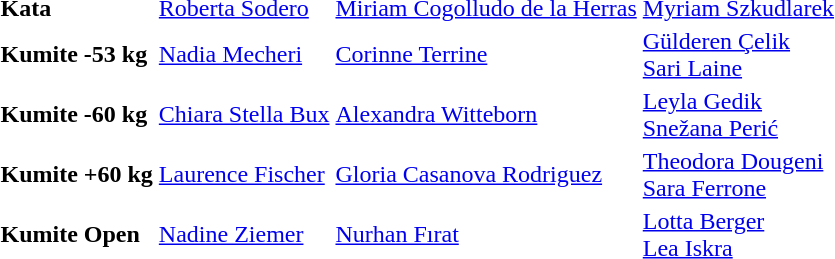<table>
<tr>
<td><strong>Kata</strong></td>
<td> <a href='#'>Roberta Sodero</a></td>
<td> <a href='#'>Miriam Cogolludo de la Herras</a></td>
<td> <a href='#'>Myriam Szkudlarek</a></td>
</tr>
<tr>
<td><strong>Kumite -53 kg</strong></td>
<td> <a href='#'>Nadia Mecheri</a></td>
<td> <a href='#'>Corinne Terrine</a></td>
<td> <a href='#'>Gülderen Çelik</a>  <br>  <a href='#'>Sari Laine</a></td>
</tr>
<tr>
<td><strong>Kumite -60 kg</strong></td>
<td> <a href='#'>Chiara Stella Bux</a></td>
<td> <a href='#'>Alexandra Witteborn</a></td>
<td> <a href='#'>Leyla Gedik</a>  <br>  <a href='#'>Snežana Perić</a></td>
</tr>
<tr>
<td><strong>Kumite +60 kg</strong></td>
<td> <a href='#'>Laurence Fischer</a></td>
<td> <a href='#'>Gloria Casanova Rodriguez</a></td>
<td> <a href='#'>Theodora Dougeni</a>  <br>  <a href='#'>Sara Ferrone</a></td>
</tr>
<tr>
<td><strong>Kumite Open</strong></td>
<td> <a href='#'>Nadine Ziemer</a></td>
<td> <a href='#'>Nurhan Fırat</a></td>
<td> <a href='#'>Lotta Berger</a>  <br>  <a href='#'>Lea Iskra</a></td>
</tr>
</table>
